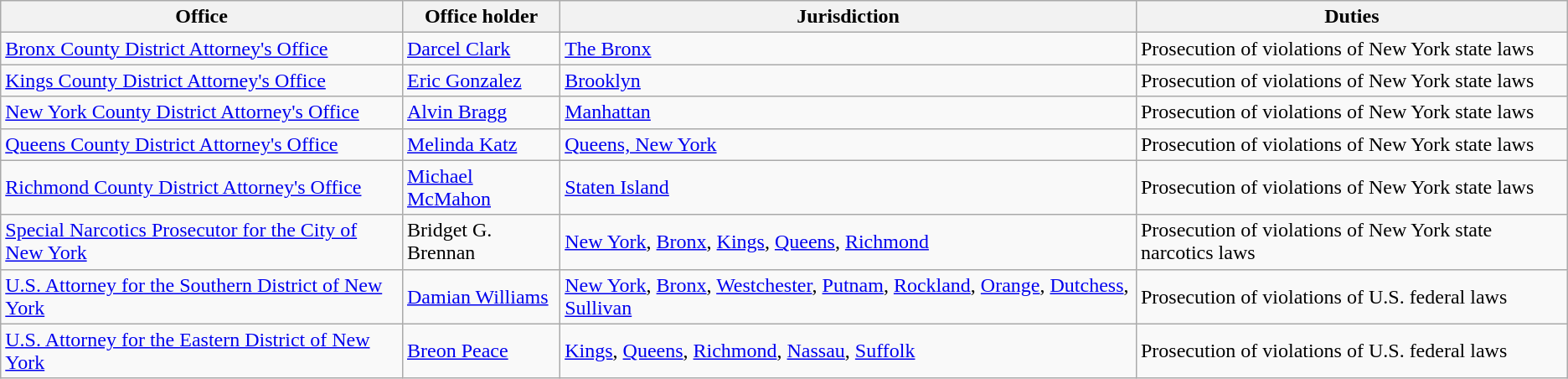<table class="wikitable sortable">
<tr>
<th>Office</th>
<th>Office holder</th>
<th>Jurisdiction</th>
<th>Duties</th>
</tr>
<tr>
<td><a href='#'> Bronx County District Attorney's Office</a></td>
<td><a href='#'>Darcel Clark</a></td>
<td><a href='#'>The Bronx</a></td>
<td>Prosecution of violations of New York state laws</td>
</tr>
<tr>
<td><a href='#'> Kings County District Attorney's Office</a></td>
<td><a href='#'>Eric Gonzalez</a></td>
<td><a href='#'>Brooklyn</a></td>
<td>Prosecution of violations of New York state laws</td>
</tr>
<tr>
<td><a href='#'>New York County District Attorney's Office</a></td>
<td><a href='#'>Alvin Bragg</a></td>
<td><a href='#'>Manhattan</a></td>
<td>Prosecution of violations of New York state laws</td>
</tr>
<tr>
<td><a href='#'>Queens County District Attorney's Office</a></td>
<td><a href='#'>Melinda Katz</a></td>
<td><a href='#'>Queens, New York</a></td>
<td>Prosecution of violations of New York state laws</td>
</tr>
<tr>
<td><a href='#'> Richmond County District Attorney's Office</a></td>
<td><a href='#'>Michael McMahon</a></td>
<td><a href='#'>Staten Island</a></td>
<td>Prosecution of violations of New York state laws</td>
</tr>
<tr>
<td><a href='#'>Special Narcotics Prosecutor for the City of New York</a></td>
<td>Bridget G. Brennan</td>
<td><a href='#'>New York</a>, <a href='#'>Bronx</a>, <a href='#'>Kings</a>, <a href='#'>Queens</a>, <a href='#'>Richmond</a></td>
<td>Prosecution of violations of New York state narcotics laws</td>
</tr>
<tr>
<td><a href='#'>U.S. Attorney for the Southern District of New York</a></td>
<td><a href='#'>Damian Williams</a></td>
<td><a href='#'>New York</a>, <a href='#'>Bronx</a>, <a href='#'>Westchester</a>, <a href='#'>Putnam</a>, <a href='#'>Rockland</a>, <a href='#'>Orange</a>, <a href='#'>Dutchess</a>, <a href='#'>Sullivan</a></td>
<td>Prosecution of violations of U.S. federal laws</td>
</tr>
<tr>
<td><a href='#'>U.S. Attorney for the Eastern District of New York</a></td>
<td><a href='#'>Breon Peace</a></td>
<td><a href='#'>Kings</a>, <a href='#'>Queens</a>, <a href='#'>Richmond</a>, <a href='#'>Nassau</a>, <a href='#'>Suffolk</a></td>
<td>Prosecution of violations of U.S. federal laws</td>
</tr>
</table>
